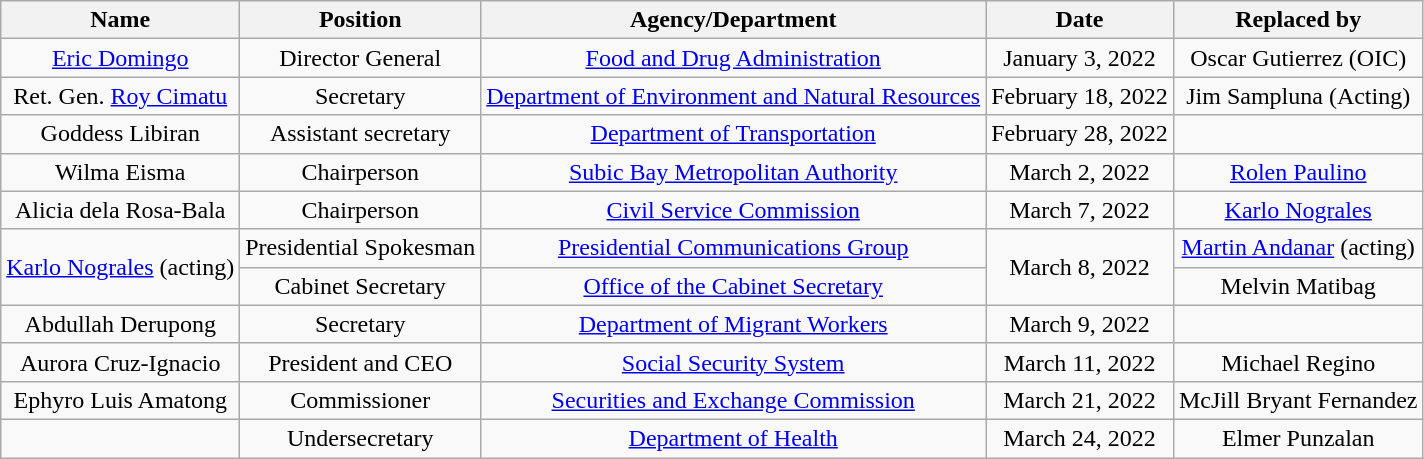<table class="wikitable sortable" style="text-align:center;">
<tr>
<th scope="col">Name</th>
<th scope="col">Position</th>
<th scope="col">Agency/Department</th>
<th scope="col">Date</th>
<th scope="col">Replaced by</th>
</tr>
<tr>
<td><a href='#'>Eric Domingo</a></td>
<td>Director General</td>
<td><a href='#'>Food and Drug Administration</a></td>
<td>January 3, 2022</td>
<td>Oscar Gutierrez (OIC)</td>
</tr>
<tr>
<td>Ret. Gen. <a href='#'>Roy Cimatu</a></td>
<td>Secretary</td>
<td><a href='#'>Department of Environment and Natural Resources</a></td>
<td>February 18, 2022</td>
<td>Jim Sampluna (Acting)</td>
</tr>
<tr>
<td>Goddess Libiran</td>
<td>Assistant secretary</td>
<td><a href='#'>Department of Transportation</a></td>
<td>February 28, 2022</td>
<td></td>
</tr>
<tr>
<td>Wilma Eisma</td>
<td>Chairperson</td>
<td><a href='#'>Subic Bay Metropolitan Authority</a></td>
<td>March 2, 2022</td>
<td><a href='#'>Rolen Paulino</a></td>
</tr>
<tr>
<td>Alicia dela Rosa-Bala</td>
<td>Chairperson</td>
<td><a href='#'>Civil Service Commission</a></td>
<td>March 7, 2022</td>
<td><a href='#'>Karlo Nograles</a></td>
</tr>
<tr>
<td rowspan="2"><a href='#'>Karlo Nograles</a> (acting)</td>
<td>Presidential Spokesman</td>
<td><a href='#'>Presidential Communications Group</a></td>
<td rowspan="2">March 8, 2022</td>
<td><a href='#'>Martin Andanar</a> (acting)</td>
</tr>
<tr>
<td>Cabinet Secretary</td>
<td><a href='#'>Office of the Cabinet Secretary</a></td>
<td>Melvin Matibag</td>
</tr>
<tr>
<td>Abdullah Derupong </td>
<td>Secretary</td>
<td><a href='#'>Department of Migrant Workers</a></td>
<td>March 9, 2022</td>
<td></td>
</tr>
<tr>
<td>Aurora Cruz-Ignacio</td>
<td>President and CEO</td>
<td><a href='#'>Social Security System</a></td>
<td>March 11, 2022</td>
<td>Michael Regino</td>
</tr>
<tr>
<td>Ephyro Luis Amatong</td>
<td>Commissioner</td>
<td><a href='#'>Securities and Exchange Commission</a></td>
<td>March 21, 2022</td>
<td>McJill Bryant Fernandez</td>
</tr>
<tr>
<td></td>
<td>Undersecretary</td>
<td><a href='#'>Department of Health</a></td>
<td>March 24, 2022</td>
<td>Elmer Punzalan</td>
</tr>
</table>
